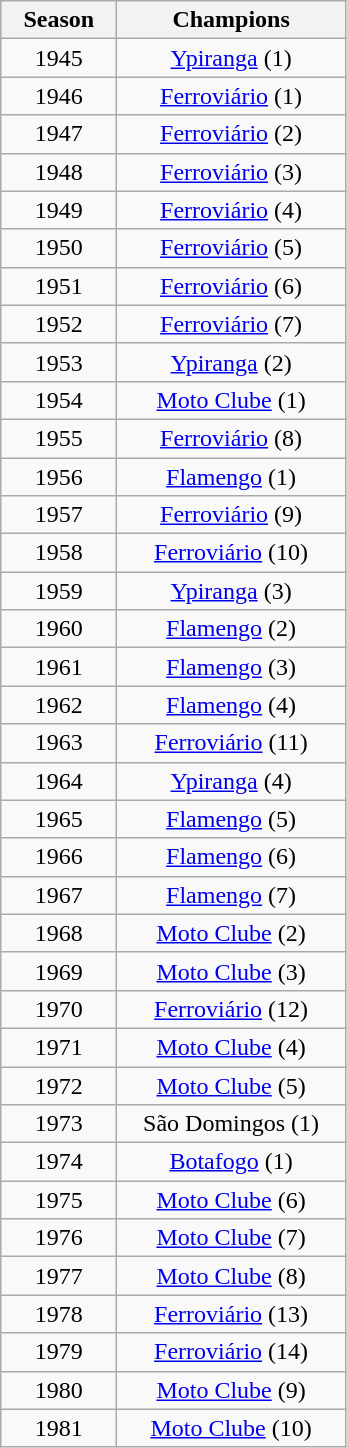<table class="wikitable" style="text-align:center; margin-left:1em;">
<tr>
<th style="width:70px">Season</th>
<th style="width:145px">Champions</th>
</tr>
<tr>
<td>1945</td>
<td><a href='#'>Ypiranga</a> (1)</td>
</tr>
<tr>
<td>1946</td>
<td><a href='#'>Ferroviário</a> (1)</td>
</tr>
<tr>
<td>1947</td>
<td><a href='#'>Ferroviário</a> (2)</td>
</tr>
<tr>
<td>1948</td>
<td><a href='#'>Ferroviário</a> (3)</td>
</tr>
<tr>
<td>1949</td>
<td><a href='#'>Ferroviário</a> (4)</td>
</tr>
<tr>
<td>1950</td>
<td><a href='#'>Ferroviário</a> (5)</td>
</tr>
<tr>
<td>1951</td>
<td><a href='#'>Ferroviário</a> (6)</td>
</tr>
<tr>
<td>1952</td>
<td><a href='#'>Ferroviário</a> (7)</td>
</tr>
<tr>
<td>1953</td>
<td><a href='#'>Ypiranga</a> (2)</td>
</tr>
<tr>
<td>1954</td>
<td><a href='#'>Moto Clube</a> (1)</td>
</tr>
<tr>
<td>1955</td>
<td><a href='#'>Ferroviário</a> (8)</td>
</tr>
<tr>
<td>1956</td>
<td><a href='#'>Flamengo</a> (1)</td>
</tr>
<tr>
<td>1957</td>
<td><a href='#'>Ferroviário</a> (9)</td>
</tr>
<tr>
<td>1958</td>
<td><a href='#'>Ferroviário</a> (10)</td>
</tr>
<tr>
<td>1959</td>
<td><a href='#'>Ypiranga</a> (3)</td>
</tr>
<tr>
<td>1960</td>
<td><a href='#'>Flamengo</a> (2)</td>
</tr>
<tr>
<td>1961</td>
<td><a href='#'>Flamengo</a> (3)</td>
</tr>
<tr>
<td>1962</td>
<td><a href='#'>Flamengo</a> (4)</td>
</tr>
<tr>
<td>1963</td>
<td><a href='#'>Ferroviário</a> (11)</td>
</tr>
<tr>
<td>1964</td>
<td><a href='#'>Ypiranga</a> (4)</td>
</tr>
<tr>
<td>1965</td>
<td><a href='#'>Flamengo</a> (5)</td>
</tr>
<tr>
<td>1966</td>
<td><a href='#'>Flamengo</a> (6)</td>
</tr>
<tr>
<td>1967</td>
<td><a href='#'>Flamengo</a> (7)</td>
</tr>
<tr>
<td>1968</td>
<td><a href='#'>Moto Clube</a> (2)</td>
</tr>
<tr>
<td>1969</td>
<td><a href='#'>Moto Clube</a> (3)</td>
</tr>
<tr>
<td>1970</td>
<td><a href='#'>Ferroviário</a> (12)</td>
</tr>
<tr>
<td>1971</td>
<td><a href='#'>Moto Clube</a> (4)</td>
</tr>
<tr>
<td>1972</td>
<td><a href='#'>Moto Clube</a> (5)</td>
</tr>
<tr>
<td>1973</td>
<td>São Domingos (1)</td>
</tr>
<tr>
<td>1974</td>
<td><a href='#'>Botafogo</a> (1)</td>
</tr>
<tr>
<td>1975</td>
<td><a href='#'>Moto Clube</a> (6)</td>
</tr>
<tr>
<td>1976</td>
<td><a href='#'>Moto Clube</a> (7)</td>
</tr>
<tr>
<td>1977</td>
<td><a href='#'>Moto Clube</a> (8)</td>
</tr>
<tr>
<td>1978</td>
<td><a href='#'>Ferroviário</a> (13)</td>
</tr>
<tr>
<td>1979</td>
<td><a href='#'>Ferroviário</a> (14)</td>
</tr>
<tr>
<td>1980</td>
<td><a href='#'>Moto Clube</a> (9)</td>
</tr>
<tr>
<td>1981</td>
<td><a href='#'>Moto Clube</a> (10)</td>
</tr>
</table>
